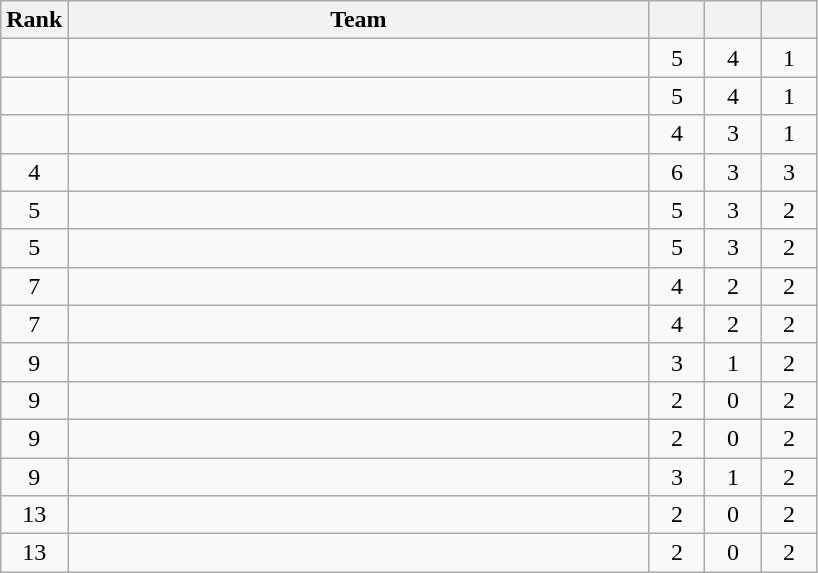<table class="wikitable" style="text-align: center;">
<tr>
<th width=35>Rank</th>
<th width=380>Team</th>
<th width=30></th>
<th width=30></th>
<th width=30></th>
</tr>
<tr>
<td></td>
<td align=left></td>
<td>5</td>
<td>4</td>
<td>1</td>
</tr>
<tr>
<td></td>
<td align=left></td>
<td>5</td>
<td>4</td>
<td>1</td>
</tr>
<tr>
<td></td>
<td align=left></td>
<td>4</td>
<td>3</td>
<td>1</td>
</tr>
<tr>
<td>4</td>
<td align=left></td>
<td>6</td>
<td>3</td>
<td>3</td>
</tr>
<tr>
<td>5</td>
<td align=left></td>
<td>5</td>
<td>3</td>
<td>2</td>
</tr>
<tr>
<td>5</td>
<td align=left></td>
<td>5</td>
<td>3</td>
<td>2</td>
</tr>
<tr>
<td>7</td>
<td align=left></td>
<td>4</td>
<td>2</td>
<td>2</td>
</tr>
<tr>
<td>7</td>
<td align=left></td>
<td>4</td>
<td>2</td>
<td>2</td>
</tr>
<tr>
<td>9</td>
<td align=left></td>
<td>3</td>
<td>1</td>
<td>2</td>
</tr>
<tr>
<td>9</td>
<td align=left></td>
<td>2</td>
<td>0</td>
<td>2</td>
</tr>
<tr>
<td>9</td>
<td align=left></td>
<td>2</td>
<td>0</td>
<td>2</td>
</tr>
<tr>
<td>9</td>
<td align=left></td>
<td>3</td>
<td>1</td>
<td>2</td>
</tr>
<tr>
<td>13</td>
<td align=left></td>
<td>2</td>
<td>0</td>
<td>2</td>
</tr>
<tr>
<td>13</td>
<td align=left></td>
<td>2</td>
<td>0</td>
<td>2</td>
</tr>
</table>
